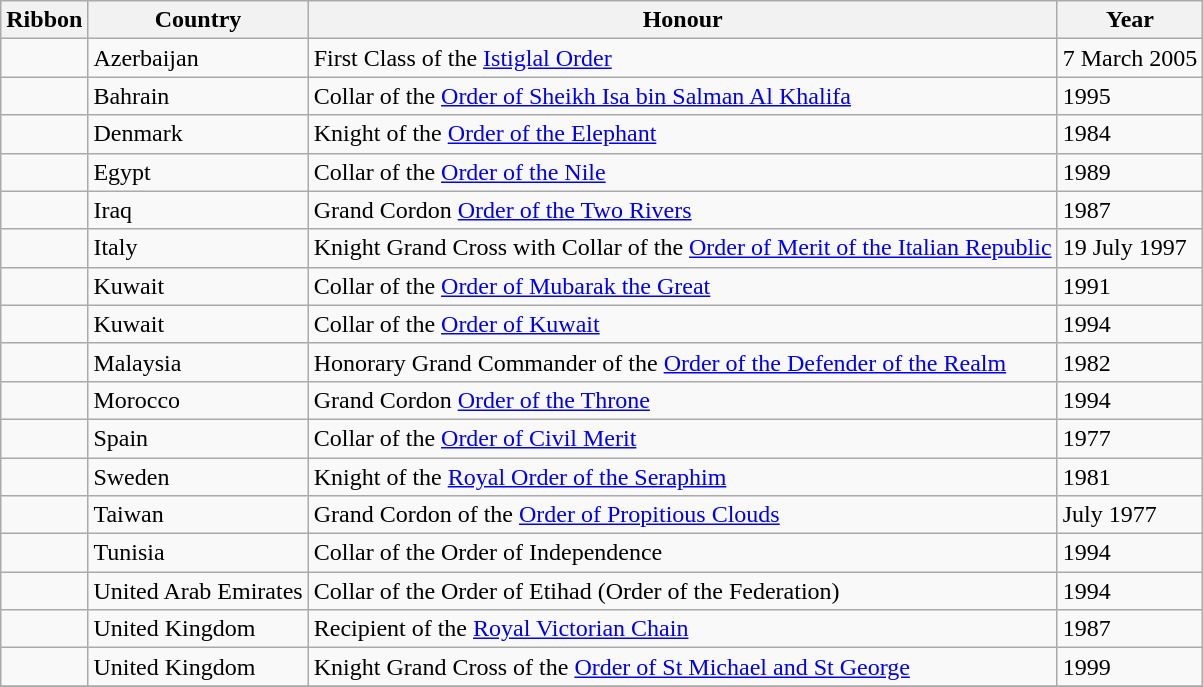<table class="wikitable">
<tr>
<th>Ribbon</th>
<th>Country</th>
<th>Honour</th>
<th>Year</th>
</tr>
<tr>
<td></td>
<td>Azerbaijan</td>
<td>First Class of the <a href='#'>Istiglal Order</a></td>
<td>7 March 2005</td>
</tr>
<tr>
<td></td>
<td>Bahrain</td>
<td>Collar of the <a href='#'>Order of Sheikh Isa bin Salman Al Khalifa</a></td>
<td>1995</td>
</tr>
<tr>
<td></td>
<td>Denmark</td>
<td>Knight of the <a href='#'>Order of the Elephant</a></td>
<td>1984</td>
</tr>
<tr>
<td></td>
<td>Egypt</td>
<td>Collar of the <a href='#'>Order of the Nile</a></td>
<td>1989</td>
</tr>
<tr>
<td></td>
<td>Iraq</td>
<td>Grand Cordon <a href='#'>Order of the Two Rivers</a></td>
<td>1987</td>
</tr>
<tr>
<td></td>
<td>Italy</td>
<td>Knight Grand Cross with Collar of the <a href='#'>Order of Merit of the Italian Republic</a></td>
<td>19 July 1997</td>
</tr>
<tr>
<td></td>
<td>Kuwait</td>
<td>Collar of the <a href='#'>Order of Mubarak the Great</a></td>
<td>1991</td>
</tr>
<tr>
<td></td>
<td>Kuwait</td>
<td>Collar of the <a href='#'>Order of Kuwait</a></td>
<td>1994</td>
</tr>
<tr>
<td></td>
<td>Malaysia</td>
<td>Honorary Grand Commander of the <a href='#'>Order of the Defender of the Realm</a></td>
<td>1982</td>
</tr>
<tr>
<td></td>
<td>Morocco</td>
<td>Grand Cordon <a href='#'>Order of the Throne</a></td>
<td>1994</td>
</tr>
<tr>
<td></td>
<td>Spain</td>
<td>Collar of the <a href='#'>Order of Civil Merit</a></td>
<td>1977</td>
</tr>
<tr>
<td></td>
<td>Sweden</td>
<td>Knight of the <a href='#'>Royal Order of the Seraphim</a></td>
<td>1981</td>
</tr>
<tr>
<td></td>
<td>Taiwan</td>
<td>Grand Cordon of the <a href='#'>Order of Propitious Clouds</a></td>
<td>July 1977</td>
</tr>
<tr>
<td></td>
<td>Tunisia</td>
<td>Collar of the Order of Independence</td>
<td>1994</td>
</tr>
<tr>
<td></td>
<td>United Arab Emirates</td>
<td>Collar of the Order of Etihad (Order of the Federation)</td>
<td>1994</td>
</tr>
<tr>
<td></td>
<td>United Kingdom</td>
<td>Recipient of the <a href='#'>Royal Victorian Chain</a></td>
<td>1987</td>
</tr>
<tr>
<td></td>
<td>United Kingdom</td>
<td>Knight Grand Cross of the <a href='#'>Order of St Michael and St George</a></td>
<td>1999</td>
</tr>
<tr>
</tr>
</table>
